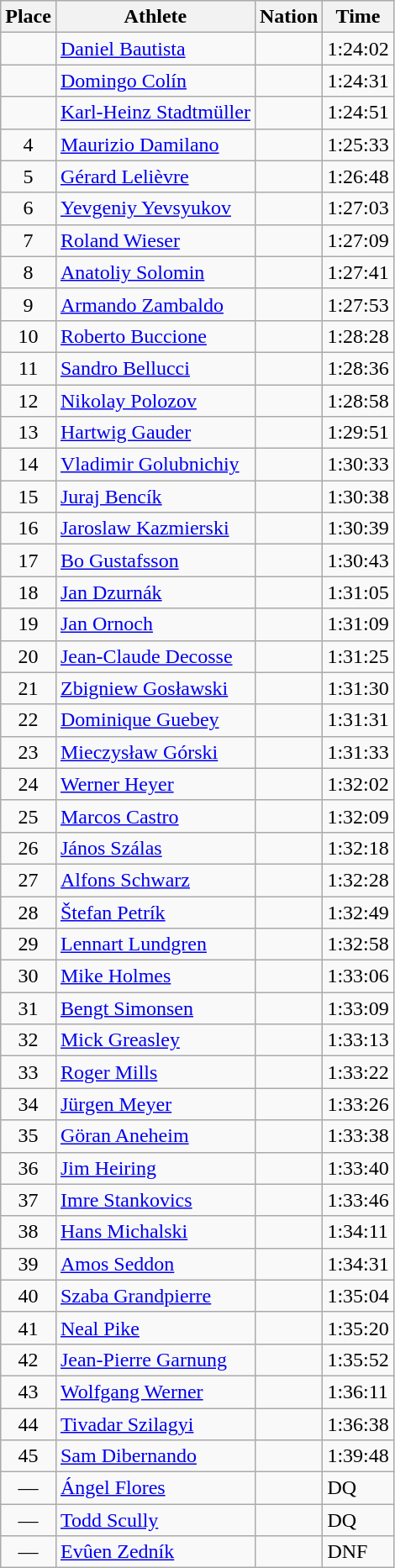<table class=wikitable>
<tr>
<th>Place</th>
<th>Athlete</th>
<th>Nation</th>
<th>Time</th>
</tr>
<tr>
<td align=center></td>
<td><a href='#'>Daniel Bautista</a></td>
<td></td>
<td>1:24:02</td>
</tr>
<tr>
<td align=center></td>
<td><a href='#'>Domingo Colín</a></td>
<td></td>
<td>1:24:31</td>
</tr>
<tr>
<td align=center></td>
<td><a href='#'>Karl-Heinz Stadtmüller</a></td>
<td></td>
<td>1:24:51</td>
</tr>
<tr>
<td align=center>4</td>
<td><a href='#'>Maurizio Damilano</a></td>
<td></td>
<td>1:25:33</td>
</tr>
<tr>
<td align=center>5</td>
<td><a href='#'>Gérard Lelièvre</a></td>
<td></td>
<td>1:26:48</td>
</tr>
<tr>
<td align=center>6</td>
<td><a href='#'>Yevgeniy Yevsyukov</a></td>
<td></td>
<td>1:27:03</td>
</tr>
<tr>
<td align=center>7</td>
<td><a href='#'>Roland Wieser</a></td>
<td></td>
<td>1:27:09</td>
</tr>
<tr>
<td align=center>8</td>
<td><a href='#'>Anatoliy Solomin</a></td>
<td></td>
<td>1:27:41</td>
</tr>
<tr>
<td align=center>9</td>
<td><a href='#'>Armando Zambaldo</a></td>
<td></td>
<td>1:27:53</td>
</tr>
<tr>
<td align=center>10</td>
<td><a href='#'>Roberto Buccione</a></td>
<td></td>
<td>1:28:28</td>
</tr>
<tr>
<td align=center>11</td>
<td><a href='#'>Sandro Bellucci</a></td>
<td></td>
<td>1:28:36</td>
</tr>
<tr>
<td align=center>12</td>
<td><a href='#'>Nikolay Polozov</a></td>
<td></td>
<td>1:28:58</td>
</tr>
<tr>
<td align=center>13</td>
<td><a href='#'>Hartwig Gauder</a></td>
<td></td>
<td>1:29:51</td>
</tr>
<tr>
<td align=center>14</td>
<td><a href='#'>Vladimir Golubnichiy</a></td>
<td></td>
<td>1:30:33</td>
</tr>
<tr>
<td align=center>15</td>
<td><a href='#'>Juraj Bencík</a></td>
<td></td>
<td>1:30:38</td>
</tr>
<tr>
<td align=center>16</td>
<td><a href='#'>Jaroslaw Kazmierski</a></td>
<td></td>
<td>1:30:39</td>
</tr>
<tr>
<td align=center>17</td>
<td><a href='#'>Bo Gustafsson</a></td>
<td></td>
<td>1:30:43</td>
</tr>
<tr>
<td align=center>18</td>
<td><a href='#'>Jan Dzurnák</a></td>
<td></td>
<td>1:31:05</td>
</tr>
<tr>
<td align=center>19</td>
<td><a href='#'>Jan Ornoch</a></td>
<td></td>
<td>1:31:09</td>
</tr>
<tr>
<td align=center>20</td>
<td><a href='#'>Jean-Claude Decosse</a></td>
<td></td>
<td>1:31:25</td>
</tr>
<tr>
<td align=center>21</td>
<td><a href='#'>Zbigniew Gosławski</a></td>
<td></td>
<td>1:31:30</td>
</tr>
<tr>
<td align=center>22</td>
<td><a href='#'>Dominique Guebey</a></td>
<td></td>
<td>1:31:31</td>
</tr>
<tr>
<td align=center>23</td>
<td><a href='#'>Mieczysław Górski</a></td>
<td></td>
<td>1:31:33</td>
</tr>
<tr>
<td align=center>24</td>
<td><a href='#'>Werner Heyer</a></td>
<td></td>
<td>1:32:02</td>
</tr>
<tr>
<td align=center>25</td>
<td><a href='#'>Marcos Castro</a></td>
<td></td>
<td>1:32:09</td>
</tr>
<tr>
<td align=center>26</td>
<td><a href='#'>János Szálas</a></td>
<td></td>
<td>1:32:18</td>
</tr>
<tr>
<td align=center>27</td>
<td><a href='#'>Alfons Schwarz</a></td>
<td></td>
<td>1:32:28</td>
</tr>
<tr>
<td align=center>28</td>
<td><a href='#'>Štefan Petrík</a></td>
<td></td>
<td>1:32:49</td>
</tr>
<tr>
<td align=center>29</td>
<td><a href='#'>Lennart Lundgren</a></td>
<td></td>
<td>1:32:58</td>
</tr>
<tr>
<td align=center>30</td>
<td><a href='#'>Mike Holmes</a></td>
<td></td>
<td>1:33:06</td>
</tr>
<tr>
<td align=center>31</td>
<td><a href='#'>Bengt Simonsen</a></td>
<td></td>
<td>1:33:09</td>
</tr>
<tr>
<td align=center>32</td>
<td><a href='#'>Mick Greasley</a></td>
<td></td>
<td>1:33:13</td>
</tr>
<tr>
<td align=center>33</td>
<td><a href='#'>Roger Mills</a></td>
<td></td>
<td>1:33:22</td>
</tr>
<tr>
<td align=center>34</td>
<td><a href='#'>Jürgen Meyer</a></td>
<td></td>
<td>1:33:26</td>
</tr>
<tr>
<td align=center>35</td>
<td><a href='#'>Göran Aneheim</a></td>
<td></td>
<td>1:33:38</td>
</tr>
<tr>
<td align=center>36</td>
<td><a href='#'>Jim Heiring</a></td>
<td></td>
<td>1:33:40</td>
</tr>
<tr>
<td align=center>37</td>
<td><a href='#'>Imre Stankovics</a></td>
<td></td>
<td>1:33:46</td>
</tr>
<tr>
<td align=center>38</td>
<td><a href='#'>Hans Michalski</a></td>
<td></td>
<td>1:34:11</td>
</tr>
<tr>
<td align=center>39</td>
<td><a href='#'>Amos Seddon</a></td>
<td></td>
<td>1:34:31</td>
</tr>
<tr>
<td align=center>40</td>
<td><a href='#'>Szaba Grandpierre</a></td>
<td></td>
<td>1:35:04</td>
</tr>
<tr>
<td align=center>41</td>
<td><a href='#'>Neal Pike</a></td>
<td></td>
<td>1:35:20</td>
</tr>
<tr>
<td align=center>42</td>
<td><a href='#'>Jean-Pierre Garnung</a></td>
<td></td>
<td>1:35:52</td>
</tr>
<tr>
<td align=center>43</td>
<td><a href='#'>Wolfgang Werner</a></td>
<td></td>
<td>1:36:11</td>
</tr>
<tr>
<td align=center>44</td>
<td><a href='#'>Tivadar Szilagyi</a></td>
<td></td>
<td>1:36:38</td>
</tr>
<tr>
<td align=center>45</td>
<td><a href='#'>Sam Dibernando</a></td>
<td></td>
<td>1:39:48</td>
</tr>
<tr>
<td align=center>—</td>
<td><a href='#'>Ángel Flores</a></td>
<td></td>
<td>DQ</td>
</tr>
<tr>
<td align=center>—</td>
<td><a href='#'>Todd Scully</a></td>
<td></td>
<td>DQ</td>
</tr>
<tr>
<td align=center>—</td>
<td><a href='#'>Evûen Zedník</a></td>
<td></td>
<td>DNF</td>
</tr>
</table>
